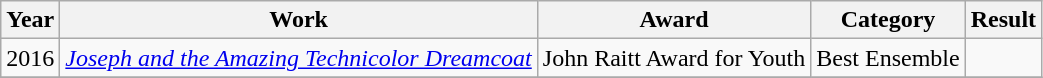<table class="wikitable sortable">
<tr>
<th>Year</th>
<th>Work</th>
<th>Award</th>
<th>Category</th>
<th>Result</th>
</tr>
<tr>
<td>2016</td>
<td><em><a href='#'>Joseph and the Amazing Technicolor Dreamcoat</a></em></td>
<td>John Raitt Award for Youth</td>
<td>Best Ensemble</td>
<td></td>
</tr>
<tr>
</tr>
</table>
